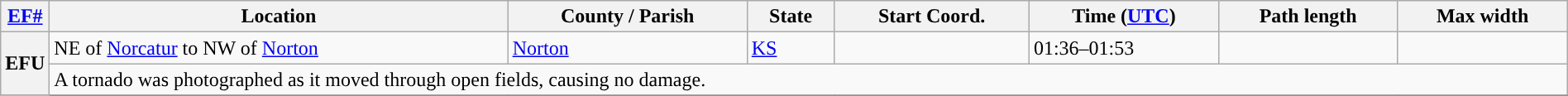<table class="wikitable sortable" style="width:100%;">
<tr>
<th scope="col" width="2%" align="center"><a href='#'>EF#</a></th>
<th scope="col" align="center" class="unsortable">Location</th>
<th scope="col" align="center" class="unsortable">County / Parish</th>
<th scope="col" align="center">State</th>
<th scope="col" align="center">Start Coord.</th>
<th scope="col" align="center">Time (<a href='#'>UTC</a>)</th>
<th scope="col" align="center">Path length</th>
<th scope="col" align="center">Max width</th>
</tr>
<tr>
<th scope="row" rowspan="2" style="background-color:#">EFU</th>
<td>NE of <a href='#'>Norcatur</a> to NW of <a href='#'>Norton</a></td>
<td><a href='#'>Norton</a></td>
<td><a href='#'>KS</a></td>
<td></td>
<td>01:36–01:53</td>
<td></td>
<td></td>
</tr>
<tr class="expand-child">
<td colspan="8" style=" border-bottom: 1px solid black;">A tornado was photographed as it moved through open fields, causing no damage.</td>
</tr>
<tr>
</tr>
</table>
